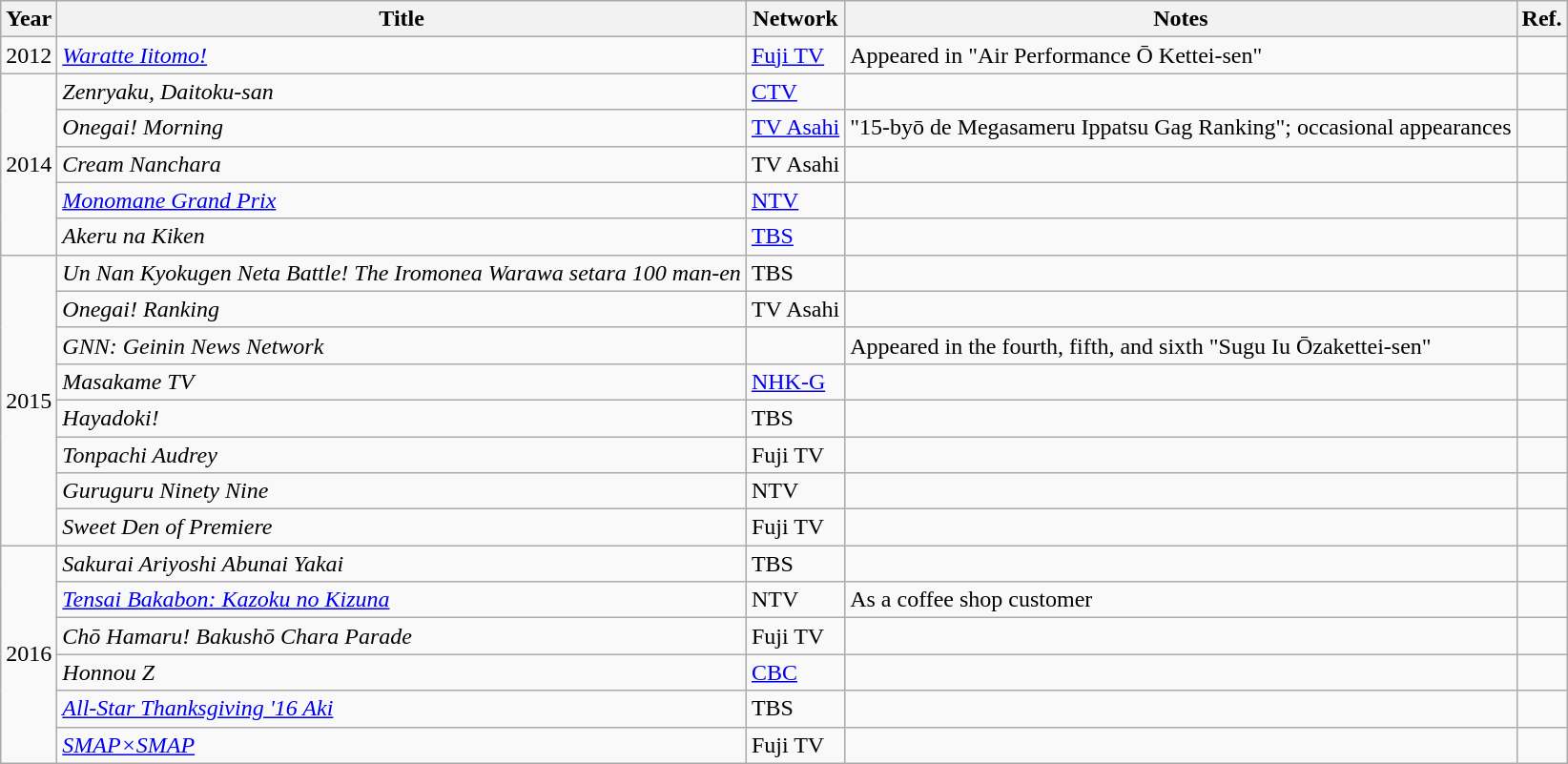<table class="wikitable">
<tr>
<th>Year</th>
<th>Title</th>
<th>Network</th>
<th>Notes</th>
<th>Ref.</th>
</tr>
<tr>
<td>2012</td>
<td><em><a href='#'>Waratte Iitomo!</a></em></td>
<td><a href='#'>Fuji TV</a></td>
<td>Appeared in "Air Performance Ō Kettei-sen"</td>
<td></td>
</tr>
<tr>
<td rowspan="5">2014</td>
<td><em>Zenryaku, Daitoku-san</em></td>
<td><a href='#'>CTV</a></td>
<td></td>
<td></td>
</tr>
<tr>
<td><em>Onegai! Morning</em></td>
<td><a href='#'>TV Asahi</a></td>
<td>"15-byō de Megasameru Ippatsu Gag Ranking"; occasional appearances</td>
<td></td>
</tr>
<tr>
<td><em>Cream Nanchara</em></td>
<td>TV Asahi</td>
<td></td>
<td></td>
</tr>
<tr>
<td><em><a href='#'>Monomane Grand Prix</a></em></td>
<td><a href='#'>NTV</a></td>
<td></td>
<td></td>
</tr>
<tr>
<td><em>Akeru na Kiken</em></td>
<td><a href='#'>TBS</a></td>
<td></td>
<td></td>
</tr>
<tr>
<td rowspan="8">2015</td>
<td><em>Un Nan Kyokugen Neta Battle! The Iromonea Warawa setara 100 man-en</em></td>
<td>TBS</td>
<td></td>
<td></td>
</tr>
<tr>
<td><em>Onegai! Ranking</em></td>
<td>TV Asahi</td>
<td></td>
<td></td>
</tr>
<tr>
<td><em>GNN: Geinin News Network</em></td>
<td></td>
<td>Appeared in the fourth, fifth, and sixth "Sugu Iu Ōzakettei-sen"</td>
<td></td>
</tr>
<tr>
<td><em>Masakame TV</em></td>
<td><a href='#'>NHK-G</a></td>
<td></td>
<td></td>
</tr>
<tr>
<td><em>Hayadoki!</em></td>
<td>TBS</td>
<td></td>
<td></td>
</tr>
<tr>
<td><em>Tonpachi Audrey</em></td>
<td>Fuji TV</td>
<td></td>
<td></td>
</tr>
<tr>
<td><em>Guruguru Ninety Nine</em></td>
<td>NTV</td>
<td></td>
<td></td>
</tr>
<tr>
<td><em>Sweet Den of Premiere</em></td>
<td>Fuji TV</td>
<td></td>
<td></td>
</tr>
<tr>
<td rowspan="6">2016</td>
<td><em>Sakurai Ariyoshi Abunai Yakai</em></td>
<td>TBS</td>
<td></td>
<td></td>
</tr>
<tr>
<td><em><a href='#'>Tensai Bakabon: Kazoku no Kizuna</a></em></td>
<td>NTV</td>
<td>As a coffee shop customer</td>
<td></td>
</tr>
<tr>
<td><em>Chō Hamaru! Bakushō Chara Parade</em></td>
<td>Fuji TV</td>
<td></td>
<td></td>
</tr>
<tr>
<td><em>Honnou Z</em></td>
<td><a href='#'>CBC</a></td>
<td></td>
<td></td>
</tr>
<tr>
<td><em><a href='#'>All-Star Thanksgiving '16 Aki</a></em></td>
<td>TBS</td>
<td></td>
<td></td>
</tr>
<tr>
<td><em><a href='#'>SMAP×SMAP</a></em></td>
<td>Fuji TV</td>
<td></td>
<td></td>
</tr>
</table>
